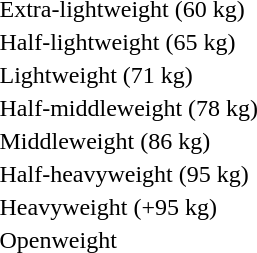<table>
<tr>
<td rowspan=2>Extra-lightweight (60 kg)<br></td>
<td rowspan=2></td>
<td rowspan=2></td>
<td></td>
</tr>
<tr>
<td></td>
</tr>
<tr>
<td rowspan=2>Half-lightweight (65 kg)<br></td>
<td rowspan=2></td>
<td rowspan=2></td>
<td></td>
</tr>
<tr>
<td></td>
</tr>
<tr>
<td rowspan=2>Lightweight (71 kg)<br></td>
<td rowspan=2></td>
<td rowspan=2></td>
<td></td>
</tr>
<tr>
<td></td>
</tr>
<tr>
<td rowspan=2>Half-middleweight (78 kg)<br></td>
<td rowspan=2></td>
<td rowspan=2></td>
<td></td>
</tr>
<tr>
<td></td>
</tr>
<tr>
<td rowspan=2>Middleweight (86 kg)<br></td>
<td rowspan=2></td>
<td rowspan=2></td>
<td></td>
</tr>
<tr>
<td></td>
</tr>
<tr>
<td rowspan=2>Half-heavyweight (95 kg)<br></td>
<td rowspan=2></td>
<td rowspan=2></td>
<td></td>
</tr>
<tr>
<td></td>
</tr>
<tr>
<td rowspan=2>Heavyweight (+95 kg)<br></td>
<td rowspan=2></td>
<td rowspan=2></td>
<td></td>
</tr>
<tr>
<td></td>
</tr>
<tr>
<td rowspan=2>Openweight<br></td>
<td rowspan=2></td>
<td rowspan=2></td>
<td></td>
</tr>
<tr>
<td></td>
</tr>
</table>
